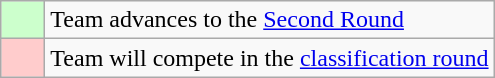<table class="wikitable">
<tr>
<td style="background: #ccffcc; width:22px;"></td>
<td>Team advances to the <a href='#'>Second Round</a></td>
</tr>
<tr>
<td style="background: #ffcccc;"></td>
<td>Team will compete in the <a href='#'>classification round</a></td>
</tr>
</table>
